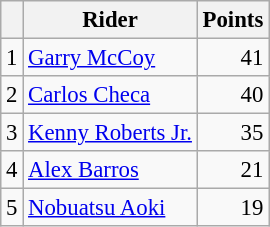<table class="wikitable" style="font-size: 95%;">
<tr>
<th></th>
<th>Rider</th>
<th>Points</th>
</tr>
<tr>
<td align=center>1</td>
<td> <a href='#'>Garry McCoy</a></td>
<td align=right>41</td>
</tr>
<tr>
<td align=center>2</td>
<td> <a href='#'>Carlos Checa</a></td>
<td align=right>40</td>
</tr>
<tr>
<td align=center>3</td>
<td> <a href='#'>Kenny Roberts Jr.</a></td>
<td align=right>35</td>
</tr>
<tr>
<td align=center>4</td>
<td> <a href='#'>Alex Barros</a></td>
<td align=right>21</td>
</tr>
<tr>
<td align=center>5</td>
<td> <a href='#'>Nobuatsu Aoki</a></td>
<td align=right>19</td>
</tr>
</table>
